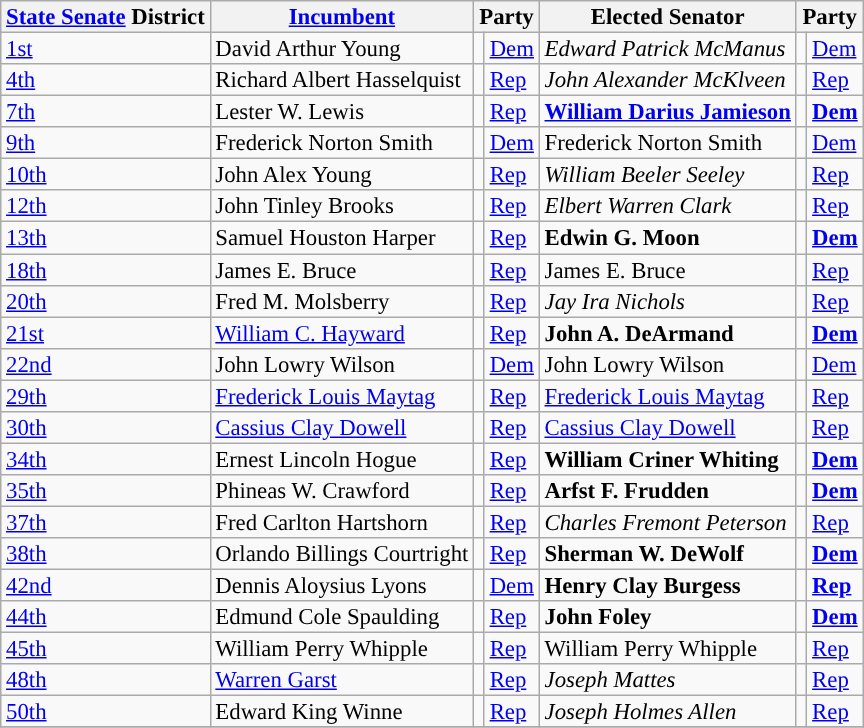<table class="sortable wikitable" style="font-size:95%;line-height:14px;">
<tr>
<th class="sortable"><a href='#'>State Senate</a> District</th>
<th class="sortable"><a href='#'>Incumbent</a></th>
<th colspan="2">Party</th>
<th class="sortable">Elected Senator</th>
<th colspan="2">Party</th>
</tr>
<tr>
<td><a href='#'>1st</a></td>
<td>David Arthur Young</td>
<td style="background:"></td>
<td><a href='#'>Dem</a></td>
<td><em>Edward Patrick McManus</em></td>
<td style="background:"></td>
<td><a href='#'>Dem</a></td>
</tr>
<tr>
<td><a href='#'>4th</a></td>
<td>Richard Albert Hasselquist</td>
<td style="background:"></td>
<td><a href='#'>Rep</a></td>
<td><em>John Alexander McKlveen</em></td>
<td style="background:"></td>
<td><a href='#'>Rep</a></td>
</tr>
<tr>
<td><a href='#'>7th</a></td>
<td>Lester W. Lewis</td>
<td style="background:"></td>
<td><a href='#'>Rep</a></td>
<td><strong><a href='#'>William Darius Jamieson</a></strong></td>
<td style="background:"></td>
<td><strong><a href='#'>Dem</a></strong></td>
</tr>
<tr>
<td><a href='#'>9th</a></td>
<td>Frederick Norton Smith</td>
<td style="background:"></td>
<td><a href='#'>Dem</a></td>
<td>Frederick Norton Smith</td>
<td style="background:"></td>
<td><a href='#'>Dem</a></td>
</tr>
<tr>
<td><a href='#'>10th</a></td>
<td>John Alex Young</td>
<td style="background:"></td>
<td><a href='#'>Rep</a></td>
<td><em>William Beeler Seeley</em></td>
<td style="background:"></td>
<td><a href='#'>Rep</a></td>
</tr>
<tr>
<td><a href='#'>12th</a></td>
<td>John Tinley Brooks</td>
<td style="background:"></td>
<td><a href='#'>Rep</a></td>
<td><em>Elbert Warren Clark</em></td>
<td style="background:"></td>
<td><a href='#'>Rep</a></td>
</tr>
<tr>
<td><a href='#'>13th</a></td>
<td>Samuel Houston Harper</td>
<td style="background:"></td>
<td><a href='#'>Rep</a></td>
<td><strong>Edwin G. Moon</strong></td>
<td style="background:"></td>
<td><strong><a href='#'>Dem</a></strong></td>
</tr>
<tr>
<td><a href='#'>18th</a></td>
<td>James E. Bruce</td>
<td style="background:"></td>
<td><a href='#'>Rep</a></td>
<td>James E. Bruce</td>
<td style="background:"></td>
<td><a href='#'>Rep</a></td>
</tr>
<tr>
<td><a href='#'>20th</a></td>
<td>Fred M. Molsberry</td>
<td style="background:"></td>
<td><a href='#'>Rep</a></td>
<td><em>Jay Ira Nichols</em></td>
<td style="background:"></td>
<td><a href='#'>Rep</a></td>
</tr>
<tr>
<td><a href='#'>21st</a></td>
<td><a href='#'>William C. Hayward</a></td>
<td style="background:"></td>
<td><a href='#'>Rep</a></td>
<td><strong>John A. DeArmand</strong></td>
<td style="background:"></td>
<td><strong><a href='#'>Dem</a></strong></td>
</tr>
<tr>
<td><a href='#'>22nd</a></td>
<td>John Lowry Wilson</td>
<td style="background:"></td>
<td><a href='#'>Dem</a></td>
<td>John Lowry Wilson</td>
<td style="background:"></td>
<td><a href='#'>Dem</a></td>
</tr>
<tr>
<td><a href='#'>29th</a></td>
<td><a href='#'>Frederick Louis Maytag</a></td>
<td style="background:"></td>
<td><a href='#'>Rep</a></td>
<td><a href='#'>Frederick Louis Maytag</a></td>
<td style="background:"></td>
<td><a href='#'>Rep</a></td>
</tr>
<tr>
<td><a href='#'>30th</a></td>
<td><a href='#'>Cassius Clay Dowell</a></td>
<td style="background:"></td>
<td><a href='#'>Rep</a></td>
<td><a href='#'>Cassius Clay Dowell</a></td>
<td style="background:"></td>
<td><a href='#'>Rep</a></td>
</tr>
<tr>
<td><a href='#'>34th</a></td>
<td>Ernest Lincoln Hogue</td>
<td style="background:"></td>
<td><a href='#'>Rep</a></td>
<td><strong>William Criner Whiting</strong></td>
<td style="background:"></td>
<td><strong><a href='#'>Dem</a></strong></td>
</tr>
<tr>
<td><a href='#'>35th</a></td>
<td>Phineas W. Crawford</td>
<td style="background:"></td>
<td><a href='#'>Rep</a></td>
<td><strong>Arfst F. Frudden</strong></td>
<td style="background:"></td>
<td><strong><a href='#'>Dem</a></strong></td>
</tr>
<tr>
<td><a href='#'>37th</a></td>
<td>Fred Carlton Hartshorn</td>
<td style="background:"></td>
<td><a href='#'>Rep</a></td>
<td><em>Charles Fremont Peterson</em></td>
<td style="background:"></td>
<td><a href='#'>Rep</a></td>
</tr>
<tr>
<td><a href='#'>38th</a></td>
<td>Orlando Billings Courtright</td>
<td style="background:"></td>
<td><a href='#'>Rep</a></td>
<td><strong>Sherman W. DeWolf</strong></td>
<td style="background:"></td>
<td><strong><a href='#'>Dem</a></strong></td>
</tr>
<tr>
<td><a href='#'>42nd</a></td>
<td>Dennis Aloysius Lyons</td>
<td style="background:"></td>
<td><a href='#'>Dem</a></td>
<td><strong>Henry Clay Burgess</strong></td>
<td style="background:"></td>
<td><strong><a href='#'>Rep</a></strong></td>
</tr>
<tr>
<td><a href='#'>44th</a></td>
<td>Edmund Cole Spaulding</td>
<td style="background:"></td>
<td><a href='#'>Rep</a></td>
<td><strong>John Foley</strong></td>
<td style="background:"></td>
<td><strong><a href='#'>Dem</a></strong></td>
</tr>
<tr>
<td><a href='#'>45th</a></td>
<td>William Perry Whipple</td>
<td style="background:"></td>
<td><a href='#'>Rep</a></td>
<td>William Perry Whipple</td>
<td style="background:"></td>
<td><a href='#'>Rep</a></td>
</tr>
<tr>
<td><a href='#'>48th</a></td>
<td><a href='#'>Warren Garst</a></td>
<td style="background:"></td>
<td><a href='#'>Rep</a></td>
<td><em>Joseph Mattes</em></td>
<td style="background:"></td>
<td><a href='#'>Rep</a></td>
</tr>
<tr>
<td><a href='#'>50th</a></td>
<td>Edward King Winne</td>
<td style="background:"></td>
<td><a href='#'>Rep</a></td>
<td><em>Joseph Holmes Allen</em></td>
<td style="background:"></td>
<td><a href='#'>Rep</a></td>
</tr>
<tr>
</tr>
</table>
